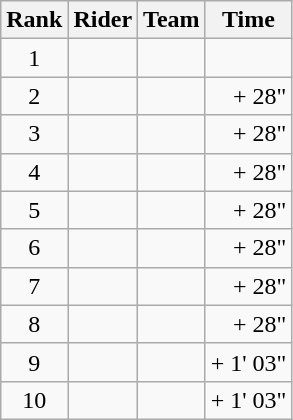<table class="wikitable">
<tr>
<th scope="col">Rank</th>
<th scope="col">Rider</th>
<th scope="col">Team</th>
<th scope="col">Time</th>
</tr>
<tr>
<td style="text-align:center;">1</td>
<td></td>
<td></td>
<td style="text-align:right;"></td>
</tr>
<tr>
<td style="text-align:center;">2</td>
<td></td>
<td></td>
<td style="text-align:right;">+ 28"</td>
</tr>
<tr>
<td style="text-align:center;">3</td>
<td></td>
<td></td>
<td style="text-align:right;">+ 28"</td>
</tr>
<tr>
<td style="text-align:center;">4</td>
<td></td>
<td></td>
<td style="text-align:right;">+ 28"</td>
</tr>
<tr>
<td style="text-align:center;">5</td>
<td></td>
<td></td>
<td style="text-align:right;">+ 28"</td>
</tr>
<tr>
<td style="text-align:center;">6</td>
<td></td>
<td></td>
<td style="text-align:right;">+ 28"</td>
</tr>
<tr>
<td style="text-align:center;">7</td>
<td></td>
<td></td>
<td style="text-align:right;">+ 28"</td>
</tr>
<tr>
<td style="text-align:center;">8</td>
<td></td>
<td></td>
<td style="text-align:right;">+ 28"</td>
</tr>
<tr>
<td style="text-align:center;">9</td>
<td></td>
<td></td>
<td style="text-align:right;">+ 1' 03"</td>
</tr>
<tr>
<td style="text-align:center;">10</td>
<td></td>
<td></td>
<td style="text-align:right;">+ 1' 03"</td>
</tr>
</table>
